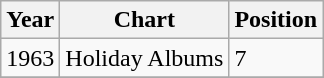<table class="wikitable">
<tr>
<th align="left">Year</th>
<th align="left">Chart</th>
<th align="left">Position</th>
</tr>
<tr>
<td align="left">1963</td>
<td align="left">Holiday Albums</td>
<td align="left">7</td>
</tr>
<tr>
</tr>
</table>
